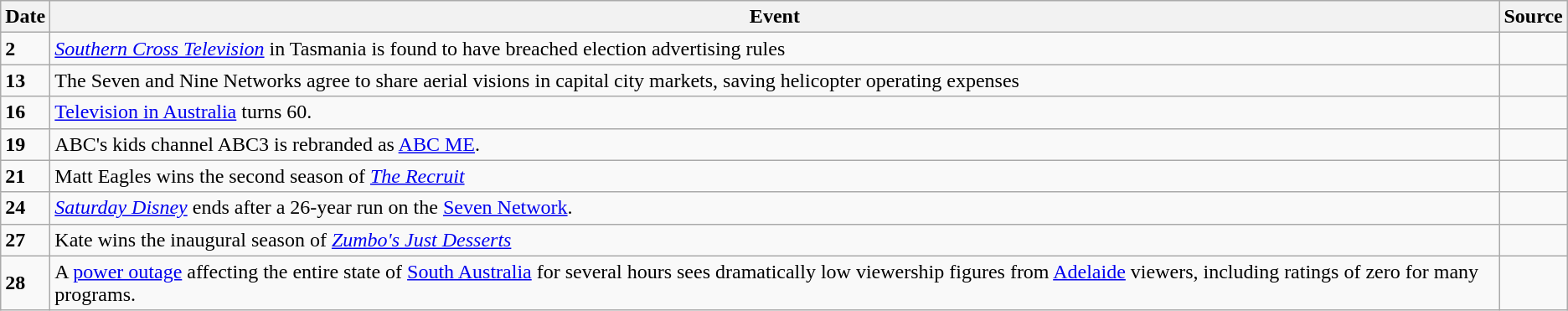<table class="wikitable">
<tr>
<th>Date</th>
<th>Event</th>
<th>Source</th>
</tr>
<tr>
<td><strong>2</strong></td>
<td><em><a href='#'>Southern Cross Television</a></em> in Tasmania is found to have breached election advertising rules</td>
<td></td>
</tr>
<tr>
<td><strong>13</strong></td>
<td>The Seven and Nine Networks agree to share aerial visions in capital city markets, saving helicopter operating expenses</td>
<td></td>
</tr>
<tr>
<td><strong>16</strong></td>
<td><a href='#'>Television in Australia</a> turns 60.</td>
<td></td>
</tr>
<tr>
<td><strong>19</strong></td>
<td>ABC's kids channel ABC3 is rebranded as <a href='#'>ABC ME</a>.</td>
<td></td>
</tr>
<tr>
<td><strong>21</strong></td>
<td>Matt Eagles wins the second season of <em><a href='#'>The Recruit</a></em></td>
<td></td>
</tr>
<tr>
<td><strong>24</strong></td>
<td><em><a href='#'>Saturday Disney</a></em> ends after a 26-year run on the <a href='#'>Seven Network</a>.</td>
<td></td>
</tr>
<tr>
<td><strong>27</strong></td>
<td>Kate wins the inaugural season of <em><a href='#'>Zumbo's Just Desserts</a></em></td>
<td></td>
</tr>
<tr>
<td><strong>28</strong></td>
<td>A <a href='#'>power outage</a> affecting the entire state of <a href='#'>South Australia</a> for several hours sees dramatically low viewership figures from <a href='#'>Adelaide</a> viewers, including ratings of zero for many programs.</td>
<td></td>
</tr>
</table>
